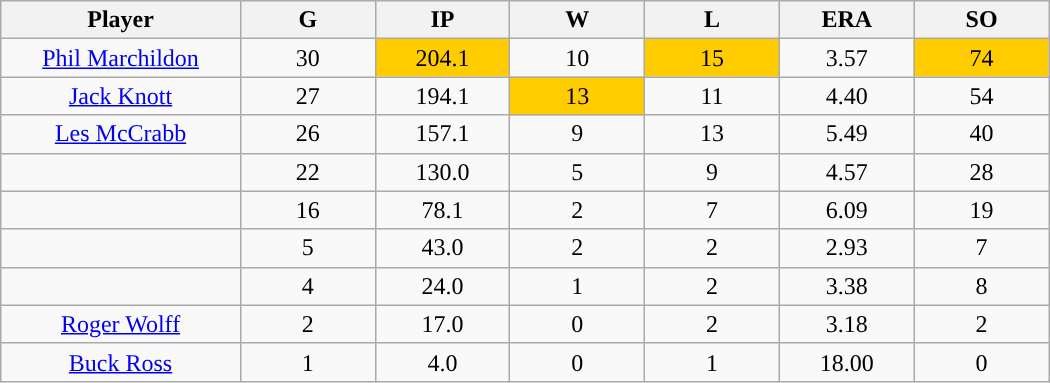<table class="wikitable sortable">
<tr>
<th bgcolor="#DDDDFF" width="16%">Player</th>
<th bgcolor="#DDDDFF" width="9%">G</th>
<th bgcolor="#DDDDFF" width="9%">IP</th>
<th bgcolor="#DDDDFF" width="9%">W</th>
<th bgcolor="#DDDDFF" width="9%">L</th>
<th bgcolor="#DDDDFF" width="9%">ERA</th>
<th bgcolor="#DDDDFF" width="9%">SO</th>
</tr>
<tr align="center">
<td><a href='#'>Phil Marchildon</a></td>
<td>30</td>
<td style="background:#fc0;">204.1</td>
<td>10</td>
<td style="background:#fc0;">15</td>
<td>3.57</td>
<td style="background:#fc0;">74</td>
</tr>
<tr align="center">
<td><a href='#'>Jack Knott</a></td>
<td>27</td>
<td>194.1</td>
<td style="background:#fc0;">13</td>
<td>11</td>
<td>4.40</td>
<td>54</td>
</tr>
<tr align="center">
<td><a href='#'>Les McCrabb</a></td>
<td>26</td>
<td>157.1</td>
<td>9</td>
<td>13</td>
<td>5.49</td>
<td>40</td>
</tr>
<tr align="center">
<td></td>
<td>22</td>
<td>130.0</td>
<td>5</td>
<td>9</td>
<td>4.57</td>
<td>28</td>
</tr>
<tr align="center">
<td></td>
<td>16</td>
<td>78.1</td>
<td>2</td>
<td>7</td>
<td>6.09</td>
<td>19</td>
</tr>
<tr align="center">
<td></td>
<td>5</td>
<td>43.0</td>
<td>2</td>
<td>2</td>
<td>2.93</td>
<td>7</td>
</tr>
<tr align="center">
<td></td>
<td>4</td>
<td>24.0</td>
<td>1</td>
<td>2</td>
<td>3.38</td>
<td>8</td>
</tr>
<tr align="center">
<td><a href='#'>Roger Wolff</a></td>
<td>2</td>
<td>17.0</td>
<td>0</td>
<td>2</td>
<td>3.18</td>
<td>2</td>
</tr>
<tr align="center">
<td><a href='#'>Buck Ross</a></td>
<td>1</td>
<td>4.0</td>
<td>0</td>
<td>1</td>
<td>18.00</td>
<td>0</td>
</tr>
</table>
